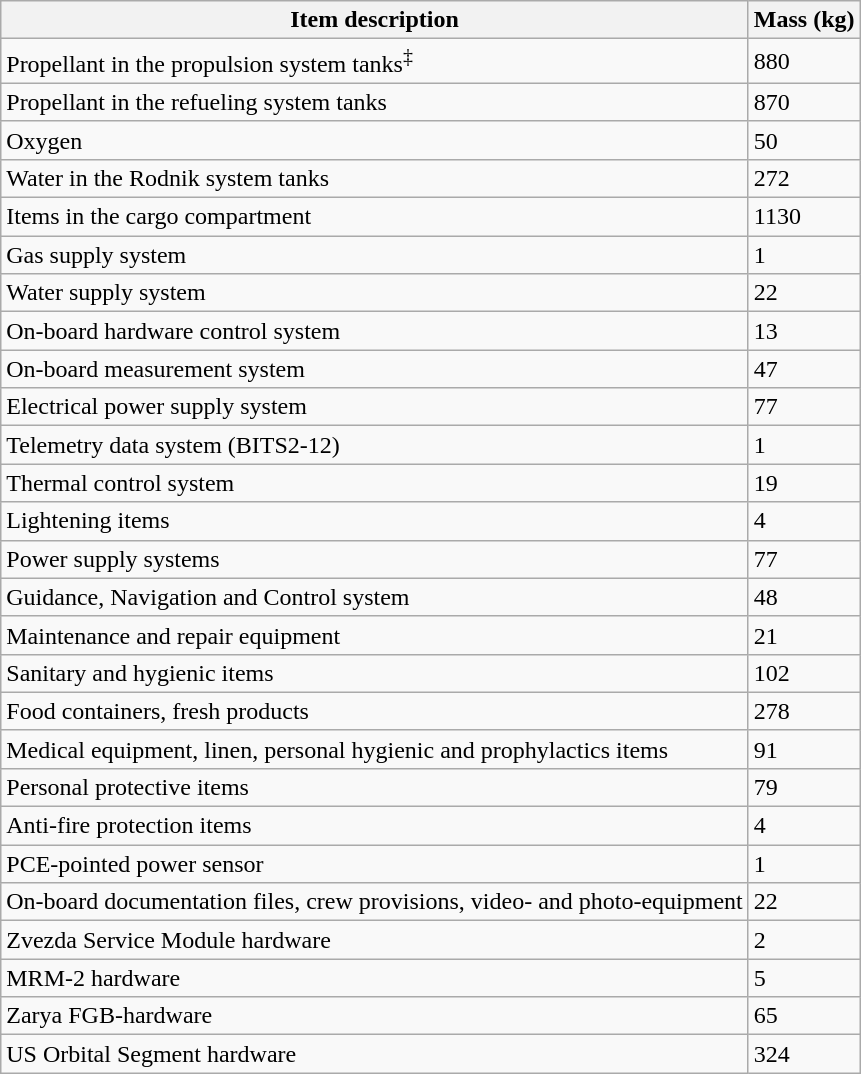<table class="wikitable">
<tr>
<th>Item description </th>
<th>Mass (kg)</th>
</tr>
<tr>
<td>Propellant in the propulsion system tanks<sup>‡</sup></td>
<td>880</td>
</tr>
<tr>
<td>Propellant in the refueling system tanks</td>
<td>870</td>
</tr>
<tr>
<td>Oxygen</td>
<td>50</td>
</tr>
<tr>
<td>Water in the Rodnik system tanks</td>
<td>272</td>
</tr>
<tr>
<td>Items in the cargo compartment</td>
<td>1130</td>
</tr>
<tr>
<td>Gas supply system</td>
<td>1</td>
</tr>
<tr>
<td>Water supply system</td>
<td>22</td>
</tr>
<tr>
<td>On-board hardware control system</td>
<td>13</td>
</tr>
<tr>
<td>On-board measurement system</td>
<td>47</td>
</tr>
<tr>
<td>Electrical power supply system</td>
<td>77</td>
</tr>
<tr>
<td>Telemetry data system (BITS2-12)</td>
<td>1</td>
</tr>
<tr>
<td>Thermal control system</td>
<td>19</td>
</tr>
<tr>
<td>Lightening items</td>
<td>4</td>
</tr>
<tr>
<td>Power supply systems</td>
<td>77</td>
</tr>
<tr>
<td>Guidance, Navigation and Control system</td>
<td>48</td>
</tr>
<tr>
<td>Maintenance and repair equipment</td>
<td>21</td>
</tr>
<tr>
<td>Sanitary and hygienic items</td>
<td>102</td>
</tr>
<tr>
<td>Food containers, fresh products</td>
<td>278</td>
</tr>
<tr>
<td>Medical equipment, linen, personal hygienic and prophylactics items</td>
<td>91</td>
</tr>
<tr>
<td>Personal protective items</td>
<td>79</td>
</tr>
<tr>
<td>Anti-fire protection items</td>
<td>4</td>
</tr>
<tr>
<td>PCE-pointed power sensor</td>
<td>1</td>
</tr>
<tr>
<td>On-board documentation files, crew provisions, video- and photo-equipment</td>
<td>22</td>
</tr>
<tr>
<td>Zvezda Service Module hardware</td>
<td>2</td>
</tr>
<tr>
<td>MRM-2 hardware</td>
<td>5</td>
</tr>
<tr>
<td>Zarya FGB-hardware</td>
<td>65</td>
</tr>
<tr>
<td>US Orbital Segment hardware</td>
<td>324</td>
</tr>
</table>
